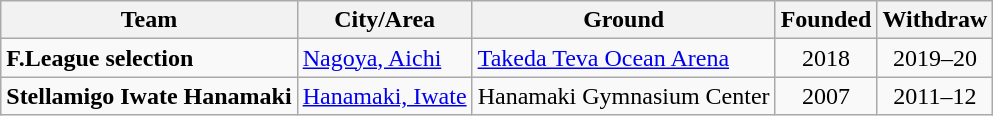<table class="wikitable" style="text-align:left">
<tr>
<th>Team</th>
<th>City/Area</th>
<th>Ground</th>
<th>Founded</th>
<th>Withdraw</th>
</tr>
<tr>
<td><strong>F.League selection</strong></td>
<td><a href='#'>Nagoya, Aichi</a></td>
<td><a href='#'>Takeda Teva Ocean Arena</a></td>
<td align=center>2018</td>
<td align=center>2019–20</td>
</tr>
<tr>
<td><strong>Stellamigo Iwate Hanamaki</strong></td>
<td><a href='#'>Hanamaki, Iwate</a></td>
<td>Hanamaki Gymnasium Center</td>
<td align=center>2007</td>
<td align=center>2011–12</td>
</tr>
</table>
